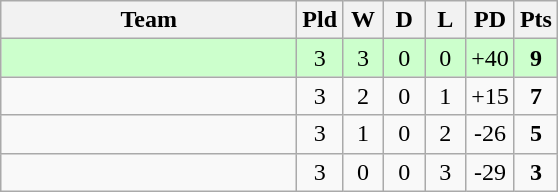<table class="wikitable" style="text-align:center;">
<tr>
<th width="190">Team</th>
<th width="20" abbr="Played">Pld</th>
<th width="20" abbr="Won">W</th>
<th width="20" abbr="Drawn">D</th>
<th width="20" abbr="Lost">L</th>
<th width="25" abbr="Points difference">PD</th>
<th width="20" abbr="Points">Pts</th>
</tr>
<tr style="background:#ccffcc">
<td align="left"></td>
<td>3</td>
<td>3</td>
<td>0</td>
<td>0</td>
<td>+40</td>
<td><strong>9</strong></td>
</tr>
<tr>
<td align="left"></td>
<td>3</td>
<td>2</td>
<td>0</td>
<td>1</td>
<td>+15</td>
<td><strong>7</strong></td>
</tr>
<tr>
<td align="left"></td>
<td>3</td>
<td>1</td>
<td>0</td>
<td>2</td>
<td>-26</td>
<td><strong>5</strong></td>
</tr>
<tr>
<td align="left"></td>
<td>3</td>
<td>0</td>
<td>0</td>
<td>3</td>
<td>-29</td>
<td><strong>3</strong></td>
</tr>
</table>
